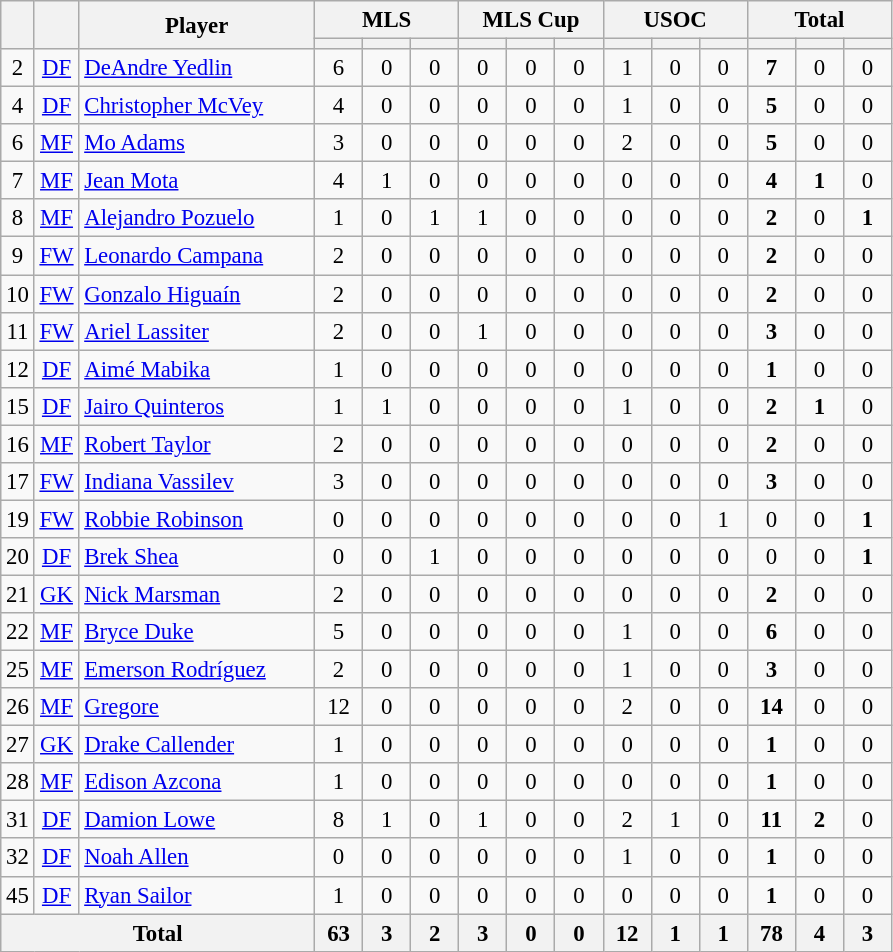<table class="wikitable sortable nowrap" style="font-size: 95%; text-align: center;">
<tr>
<th rowspan="2"></th>
<th rowspan="2"></th>
<th rowspan="2" width=150>Player</th>
<th colspan="3">MLS</th>
<th colspan="3">MLS Cup</th>
<th colspan="3">USOC</th>
<th colspan="3">Total</th>
</tr>
<tr>
<th width=25></th>
<th width=25></th>
<th width=25></th>
<th width=25></th>
<th width=25></th>
<th width=25></th>
<th width=25></th>
<th width=25></th>
<th width=25></th>
<th width=25></th>
<th width=25></th>
<th width=25></th>
</tr>
<tr>
<td>2</td>
<td><a href='#'>DF</a></td>
<td align="left"> <a href='#'>DeAndre Yedlin</a></td>
<td>6</td>
<td>0</td>
<td>0</td>
<td>0</td>
<td>0</td>
<td>0</td>
<td>1</td>
<td>0</td>
<td>0</td>
<td><strong>7</strong></td>
<td>0</td>
<td>0</td>
</tr>
<tr>
<td>4</td>
<td><a href='#'>DF</a></td>
<td align="left"> <a href='#'>Christopher McVey</a></td>
<td>4</td>
<td>0</td>
<td>0</td>
<td>0</td>
<td>0</td>
<td>0</td>
<td>1</td>
<td>0</td>
<td>0</td>
<td><strong>5</strong></td>
<td>0</td>
<td>0</td>
</tr>
<tr>
<td>6</td>
<td><a href='#'>MF</a></td>
<td align="left"> <a href='#'>Mo Adams</a></td>
<td>3</td>
<td>0</td>
<td>0</td>
<td>0</td>
<td>0</td>
<td>0</td>
<td>2</td>
<td>0</td>
<td>0</td>
<td><strong>5</strong></td>
<td>0</td>
<td>0</td>
</tr>
<tr>
<td>7</td>
<td><a href='#'>MF</a></td>
<td align="left"> <a href='#'>Jean Mota</a></td>
<td>4</td>
<td>1</td>
<td>0</td>
<td>0</td>
<td>0</td>
<td>0</td>
<td>0</td>
<td>0</td>
<td>0</td>
<td><strong>4</strong></td>
<td><strong>1</strong></td>
<td>0</td>
</tr>
<tr>
<td>8</td>
<td><a href='#'>MF</a></td>
<td align="left"> <a href='#'>Alejandro Pozuelo</a></td>
<td>1</td>
<td>0</td>
<td>1</td>
<td>1</td>
<td>0</td>
<td>0</td>
<td>0</td>
<td>0</td>
<td>0</td>
<td><strong>2</strong></td>
<td>0</td>
<td><strong>1</strong></td>
</tr>
<tr>
<td>9</td>
<td><a href='#'>FW</a></td>
<td align="left"> <a href='#'>Leonardo Campana</a></td>
<td>2</td>
<td>0</td>
<td>0</td>
<td>0</td>
<td>0</td>
<td>0</td>
<td>0</td>
<td>0</td>
<td>0</td>
<td><strong>2</strong></td>
<td>0</td>
<td>0</td>
</tr>
<tr>
<td>10</td>
<td><a href='#'>FW</a></td>
<td align="left"> <a href='#'>Gonzalo Higuaín</a></td>
<td>2</td>
<td>0</td>
<td>0</td>
<td>0</td>
<td>0</td>
<td>0</td>
<td>0</td>
<td>0</td>
<td>0</td>
<td><strong>2</strong></td>
<td>0</td>
<td>0</td>
</tr>
<tr>
<td>11</td>
<td><a href='#'>FW</a></td>
<td align="left"> <a href='#'>Ariel Lassiter</a></td>
<td>2</td>
<td>0</td>
<td>0</td>
<td>1</td>
<td>0</td>
<td>0</td>
<td>0</td>
<td>0</td>
<td>0</td>
<td><strong>3</strong></td>
<td>0</td>
<td>0</td>
</tr>
<tr>
<td>12</td>
<td><a href='#'>DF</a></td>
<td align="left"> <a href='#'>Aimé Mabika</a></td>
<td>1</td>
<td>0</td>
<td>0</td>
<td>0</td>
<td>0</td>
<td>0</td>
<td>0</td>
<td>0</td>
<td>0</td>
<td><strong>1</strong></td>
<td>0</td>
<td>0</td>
</tr>
<tr>
<td>15</td>
<td><a href='#'>DF</a></td>
<td align="left"> <a href='#'>Jairo Quinteros</a></td>
<td>1</td>
<td>1</td>
<td>0</td>
<td>0</td>
<td>0</td>
<td>0</td>
<td>1</td>
<td>0</td>
<td>0</td>
<td><strong>2</strong></td>
<td><strong>1</strong></td>
<td>0</td>
</tr>
<tr>
<td>16</td>
<td><a href='#'>MF</a></td>
<td align="left"> <a href='#'>Robert Taylor</a></td>
<td>2</td>
<td>0</td>
<td>0</td>
<td>0</td>
<td>0</td>
<td>0</td>
<td>0</td>
<td>0</td>
<td>0</td>
<td><strong>2</strong></td>
<td>0</td>
<td>0</td>
</tr>
<tr>
<td>17</td>
<td><a href='#'>FW</a></td>
<td align="left"> <a href='#'>Indiana Vassilev</a></td>
<td>3</td>
<td>0</td>
<td>0</td>
<td>0</td>
<td>0</td>
<td>0</td>
<td>0</td>
<td>0</td>
<td>0</td>
<td><strong>3</strong></td>
<td>0</td>
<td>0</td>
</tr>
<tr>
<td>19</td>
<td><a href='#'>FW</a></td>
<td align="left"> <a href='#'>Robbie Robinson</a></td>
<td>0</td>
<td>0</td>
<td>0</td>
<td>0</td>
<td>0</td>
<td>0</td>
<td>0</td>
<td>0</td>
<td>1</td>
<td>0</td>
<td>0</td>
<td><strong>1</strong></td>
</tr>
<tr>
<td>20</td>
<td><a href='#'>DF</a></td>
<td align="left"> <a href='#'>Brek Shea</a></td>
<td>0</td>
<td>0</td>
<td>1</td>
<td>0</td>
<td>0</td>
<td>0</td>
<td>0</td>
<td>0</td>
<td>0</td>
<td>0</td>
<td>0</td>
<td><strong>1</strong></td>
</tr>
<tr>
<td>21</td>
<td><a href='#'>GK</a></td>
<td align="left"> <a href='#'>Nick Marsman</a></td>
<td>2</td>
<td>0</td>
<td>0</td>
<td>0</td>
<td>0</td>
<td>0</td>
<td>0</td>
<td>0</td>
<td>0</td>
<td><strong>2</strong></td>
<td>0</td>
<td>0</td>
</tr>
<tr>
<td>22</td>
<td><a href='#'>MF</a></td>
<td align="left"> <a href='#'>Bryce Duke</a></td>
<td>5</td>
<td>0</td>
<td>0</td>
<td>0</td>
<td>0</td>
<td>0</td>
<td>1</td>
<td>0</td>
<td>0</td>
<td><strong>6</strong></td>
<td>0</td>
<td>0</td>
</tr>
<tr>
<td>25</td>
<td><a href='#'>MF</a></td>
<td align="left"> <a href='#'>Emerson Rodríguez</a></td>
<td>2</td>
<td>0</td>
<td>0</td>
<td>0</td>
<td>0</td>
<td>0</td>
<td>1</td>
<td>0</td>
<td>0</td>
<td><strong>3</strong></td>
<td>0</td>
<td>0</td>
</tr>
<tr>
<td>26</td>
<td><a href='#'>MF</a></td>
<td align="left"> <a href='#'>Gregore</a></td>
<td>12</td>
<td>0</td>
<td>0</td>
<td>0</td>
<td>0</td>
<td>0</td>
<td>2</td>
<td>0</td>
<td>0</td>
<td><strong>14</strong></td>
<td>0</td>
<td>0</td>
</tr>
<tr>
<td>27</td>
<td><a href='#'>GK</a></td>
<td align="left"> <a href='#'>Drake Callender</a></td>
<td>1</td>
<td>0</td>
<td>0</td>
<td>0</td>
<td>0</td>
<td>0</td>
<td>0</td>
<td>0</td>
<td>0</td>
<td><strong>1</strong></td>
<td>0</td>
<td>0</td>
</tr>
<tr>
<td>28</td>
<td><a href='#'>MF</a></td>
<td align="left"> <a href='#'>Edison Azcona</a></td>
<td>1</td>
<td>0</td>
<td>0</td>
<td>0</td>
<td>0</td>
<td>0</td>
<td>0</td>
<td>0</td>
<td>0</td>
<td><strong>1</strong></td>
<td>0</td>
<td>0</td>
</tr>
<tr>
<td>31</td>
<td><a href='#'>DF</a></td>
<td align="left"> <a href='#'>Damion Lowe</a></td>
<td>8</td>
<td>1</td>
<td>0</td>
<td>1</td>
<td>0</td>
<td>0</td>
<td>2</td>
<td>1</td>
<td>0</td>
<td><strong>11</strong></td>
<td><strong>2</strong></td>
<td>0</td>
</tr>
<tr>
<td>32</td>
<td><a href='#'>DF</a></td>
<td align="left"> <a href='#'>Noah Allen</a></td>
<td>0</td>
<td>0</td>
<td>0</td>
<td>0</td>
<td>0</td>
<td>0</td>
<td>1</td>
<td>0</td>
<td>0</td>
<td><strong>1</strong></td>
<td>0</td>
<td>0</td>
</tr>
<tr>
<td>45</td>
<td><a href='#'>DF</a></td>
<td align="left"> <a href='#'>Ryan Sailor</a></td>
<td>1</td>
<td>0</td>
<td>0</td>
<td>0</td>
<td>0</td>
<td>0</td>
<td>0</td>
<td>0</td>
<td>0</td>
<td><strong>1</strong></td>
<td>0</td>
<td>0</td>
</tr>
<tr>
<th colspan="3">Total</th>
<th>63</th>
<th>3</th>
<th>2</th>
<th>3</th>
<th>0</th>
<th>0</th>
<th>12</th>
<th>1</th>
<th>1</th>
<th>78</th>
<th>4</th>
<th>3</th>
</tr>
</table>
